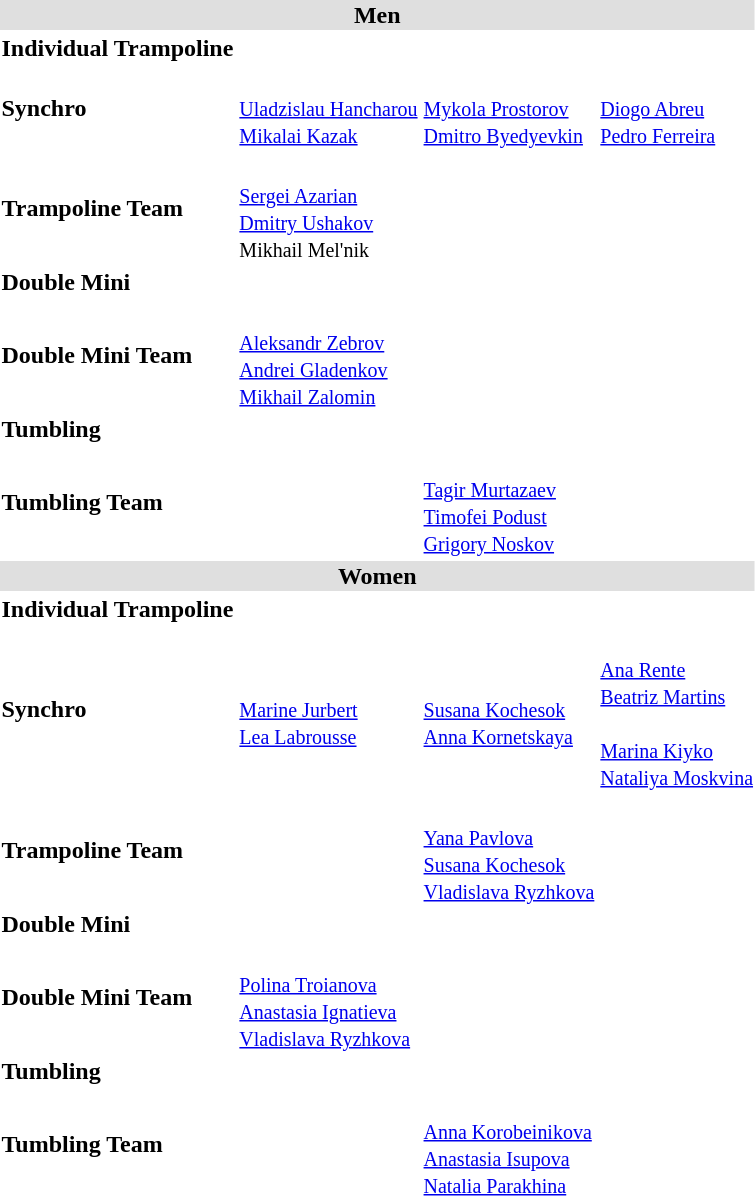<table>
<tr bgcolor="DFDFDF">
<td colspan="4" align="center"><strong>Men</strong></td>
</tr>
<tr>
<th scope=row style="text-align:left">Individual Trampoline </th>
<td></td>
<td></td>
<td></td>
</tr>
<tr>
<th scope=row style="text-align:left">Synchro </th>
<td><br><small><a href='#'>Uladzislau Hancharou</a><br><a href='#'>Mikalai Kazak</a></small></td>
<td><br><small><a href='#'>Mykola Prostorov</a><br><a href='#'>Dmitro Byedyevkin</a></small></td>
<td><br><small><a href='#'>Diogo Abreu</a><br><a href='#'>Pedro Ferreira</a></small></td>
</tr>
<tr>
<th scope=row style="text-align:left">Trampoline Team </th>
<td><br><small><a href='#'>Sergei Azarian</a><br><a href='#'>Dmitry Ushakov</a><br> Mikhail Mel'nik</small></td>
<td></td>
<td></td>
</tr>
<tr>
<th scope=row style="text-align:left">Double Mini </th>
<td></td>
<td></td>
<td></td>
</tr>
<tr>
<th scope=row style="text-align:left">Double Mini Team </th>
<td><br><small><a href='#'>Aleksandr Zebrov</a><br><a href='#'>Andrei Gladenkov</a><br><a href='#'>Mikhail Zalomin</a></small></td>
<td></td>
<td></td>
</tr>
<tr>
<th scope=row style="text-align:left">Tumbling </th>
<td></td>
<td></td>
<td></td>
</tr>
<tr>
<th scope=row style="text-align:left">Tumbling Team </th>
<td></td>
<td><br><small><a href='#'>Tagir Murtazaev</a><br><a href='#'>Timofei Podust</a><br> <a href='#'>Grigory Noskov</a></small></td>
<td></td>
</tr>
<tr bgcolor="DFDFDF">
<td colspan="4" align="center"><strong>Women</strong></td>
</tr>
<tr>
<th scope=row style="text-align:left">Individual Trampoline </th>
<td></td>
<td></td>
<td></td>
</tr>
<tr>
<th scope=row style="text-align:left">Synchro </th>
<td><br><small><a href='#'>Marine Jurbert</a><br><a href='#'>Lea Labrousse</a></small></td>
<td><br><small><a href='#'>Susana Kochesok</a><br><a href='#'>Anna Kornetskaya</a></small></td>
<td><br><small><a href='#'>Ana Rente</a><br><a href='#'>Beatriz Martins</a></small><br><br><small><a href='#'>Marina Kiyko</a><br><a href='#'>Nataliya Moskvina</a></small></td>
</tr>
<tr>
<th scope=row style="text-align:left">Trampoline Team </th>
<td></td>
<td><br><small><a href='#'>Yana Pavlova</a><br><a href='#'>Susana Kochesok</a><br> <a href='#'>Vladislava Ryzhkova</a></small></td>
<td></td>
</tr>
<tr>
<th scope=row style="text-align:left">Double Mini </th>
<td></td>
<td></td>
<td></td>
</tr>
<tr>
<th scope=row style="text-align:left">Double Mini Team </th>
<td><br><small><a href='#'>Polina Troianova</a><br><a href='#'>Anastasia Ignatieva</a><br> <a href='#'>Vladislava Ryzhkova</a></small></td>
<td></td>
<td></td>
</tr>
<tr>
<th scope=row style="text-align:left">Tumbling </th>
<td></td>
<td></td>
<td></td>
</tr>
<tr>
<th scope=row style="text-align:left">Tumbling Team  </th>
<td></td>
<td><br><small><a href='#'>Anna Korobeinikova</a><br><a href='#'>Anastasia Isupova</a><br> <a href='#'>Natalia Parakhina</a></small></td>
<td></td>
</tr>
</table>
